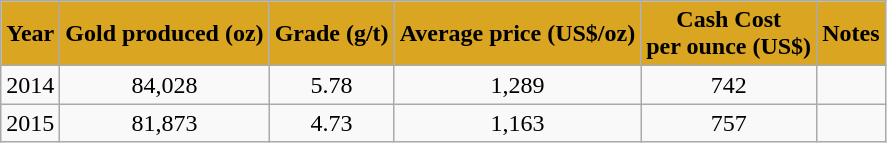<table class="wikitable">
<tr align="center" bgcolor="#DAA520">
<td><strong>Year</strong></td>
<td><strong>Gold produced (oz)</strong></td>
<td><strong>Grade (g/t)</strong></td>
<td><strong>Average price (US$/oz)</strong></td>
<td><strong>Cash Cost<br>per ounce (US$)</strong></td>
<td><strong>Notes</strong></td>
</tr>
<tr align="center">
<td>2014</td>
<td>84,028</td>
<td>5.78</td>
<td>1,289</td>
<td>742</td>
<td></td>
</tr>
<tr align="center">
<td>2015</td>
<td>81,873</td>
<td>4.73</td>
<td>1,163</td>
<td>757</td>
<td></td>
</tr>
</table>
